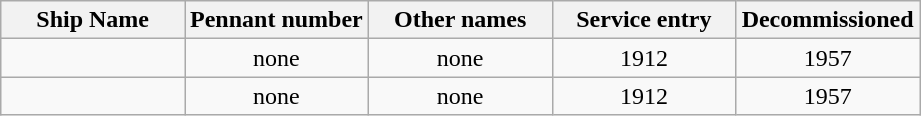<table class="wikitable">
<tr>
<th width="20%" align="left">Ship Name</th>
<th width="20%" align="center">Pennant number</th>
<th width="20%" align="center">Other names</th>
<th width="20%" align="center">Service entry</th>
<th width="20%" align="center">Decommissioned</th>
</tr>
<tr>
<td align="center"></td>
<td align="center">none</td>
<td align="center">none</td>
<td align="center">1912</td>
<td align="center">1957</td>
</tr>
<tr>
<td align="center"></td>
<td align="center">none</td>
<td align="center">none</td>
<td align="center">1912</td>
<td align="center">1957</td>
</tr>
</table>
